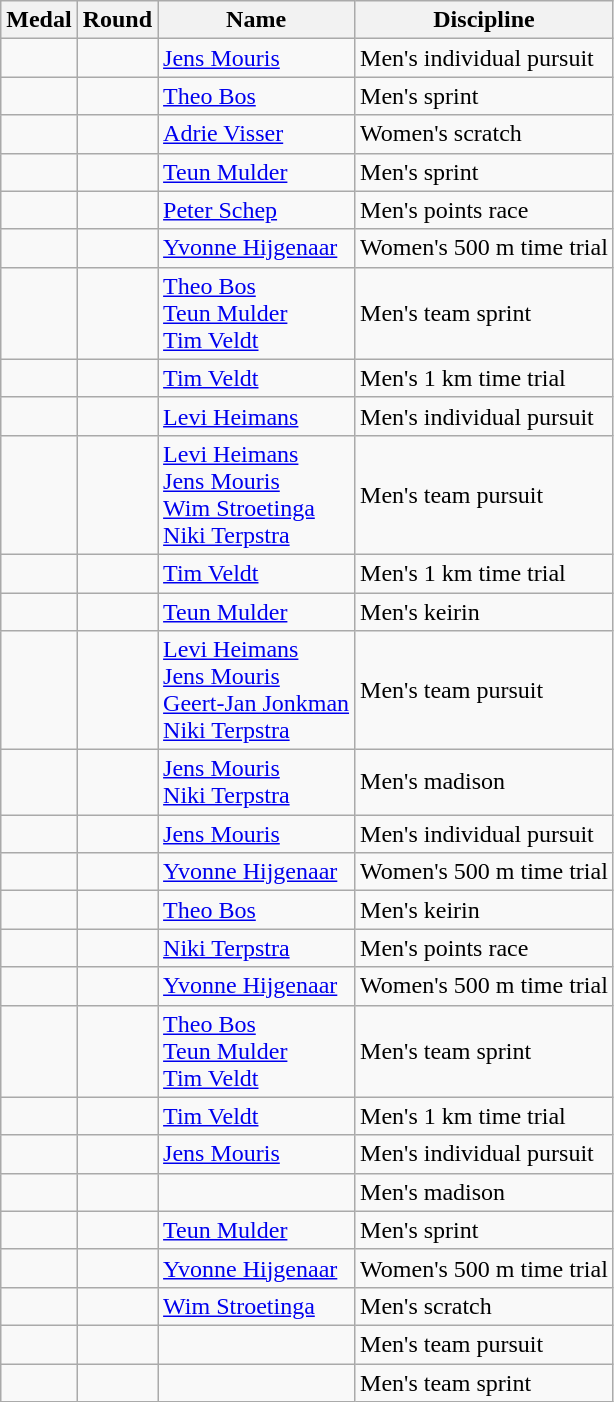<table class="wikitable sortable">
<tr>
<th>Medal</th>
<th>Round</th>
<th>Name</th>
<th>Discipline</th>
</tr>
<tr>
<td></td>
<td></td>
<td><a href='#'>Jens Mouris</a></td>
<td>Men's individual pursuit</td>
</tr>
<tr>
<td></td>
<td></td>
<td><a href='#'>Theo Bos</a></td>
<td>Men's sprint</td>
</tr>
<tr>
<td></td>
<td></td>
<td><a href='#'>Adrie Visser</a></td>
<td>Women's scratch</td>
</tr>
<tr>
<td></td>
<td></td>
<td><a href='#'>Teun Mulder</a></td>
<td>Men's sprint</td>
</tr>
<tr>
<td></td>
<td></td>
<td><a href='#'>Peter Schep</a></td>
<td>Men's points race</td>
</tr>
<tr>
<td></td>
<td></td>
<td><a href='#'>Yvonne Hijgenaar</a></td>
<td>Women's 500 m time trial</td>
</tr>
<tr>
<td></td>
<td></td>
<td><a href='#'>Theo Bos</a><br><a href='#'>Teun Mulder</a><br><a href='#'>Tim Veldt</a></td>
<td>Men's team sprint</td>
</tr>
<tr>
<td></td>
<td></td>
<td><a href='#'>Tim Veldt</a></td>
<td>Men's 1 km time trial</td>
</tr>
<tr>
<td></td>
<td></td>
<td><a href='#'>Levi Heimans</a></td>
<td>Men's individual pursuit</td>
</tr>
<tr>
<td></td>
<td></td>
<td><a href='#'>Levi Heimans</a><br><a href='#'>Jens Mouris</a><br><a href='#'>Wim Stroetinga</a><br><a href='#'>Niki Terpstra</a></td>
<td>Men's team pursuit</td>
</tr>
<tr>
<td></td>
<td></td>
<td><a href='#'>Tim Veldt</a></td>
<td>Men's 1 km time trial</td>
</tr>
<tr>
<td></td>
<td></td>
<td><a href='#'>Teun Mulder</a></td>
<td>Men's keirin</td>
</tr>
<tr>
<td></td>
<td></td>
<td><a href='#'>Levi Heimans</a><br><a href='#'>Jens Mouris</a><br><a href='#'>Geert-Jan Jonkman</a><br><a href='#'>Niki Terpstra</a></td>
<td>Men's team pursuit</td>
</tr>
<tr>
<td></td>
<td></td>
<td><a href='#'>Jens Mouris</a><br><a href='#'>Niki Terpstra</a></td>
<td>Men's madison</td>
</tr>
<tr>
<td></td>
<td></td>
<td><a href='#'>Jens Mouris</a></td>
<td>Men's individual pursuit</td>
</tr>
<tr>
<td></td>
<td></td>
<td><a href='#'>Yvonne Hijgenaar</a></td>
<td>Women's 500 m time trial</td>
</tr>
<tr>
<td></td>
<td></td>
<td><a href='#'>Theo Bos</a></td>
<td>Men's keirin</td>
</tr>
<tr>
<td></td>
<td></td>
<td><a href='#'>Niki Terpstra</a></td>
<td>Men's points race</td>
</tr>
<tr>
<td></td>
<td></td>
<td><a href='#'>Yvonne Hijgenaar</a></td>
<td>Women's 500 m time trial</td>
</tr>
<tr>
<td></td>
<td></td>
<td><a href='#'>Theo Bos</a><br><a href='#'>Teun Mulder</a><br><a href='#'>Tim Veldt</a></td>
<td>Men's team sprint</td>
</tr>
<tr>
<td></td>
<td><strong></strong></td>
<td><a href='#'>Tim Veldt</a></td>
<td>Men's 1 km time trial</td>
</tr>
<tr>
<td></td>
<td><strong></strong></td>
<td><a href='#'>Jens Mouris</a></td>
<td>Men's individual pursuit</td>
</tr>
<tr>
<td></td>
<td><strong></strong></td>
<td></td>
<td>Men's madison</td>
</tr>
<tr>
<td></td>
<td><strong></strong></td>
<td><a href='#'>Teun Mulder</a></td>
<td>Men's sprint</td>
</tr>
<tr>
<td></td>
<td><strong></strong></td>
<td><a href='#'>Yvonne Hijgenaar</a></td>
<td>Women's 500 m time trial</td>
</tr>
<tr>
<td></td>
<td><strong></strong></td>
<td><a href='#'>Wim Stroetinga</a></td>
<td>Men's scratch</td>
</tr>
<tr>
<td></td>
<td><strong></strong></td>
<td></td>
<td>Men's team pursuit</td>
</tr>
<tr>
<td></td>
<td><strong></strong></td>
<td></td>
<td>Men's team sprint</td>
</tr>
</table>
